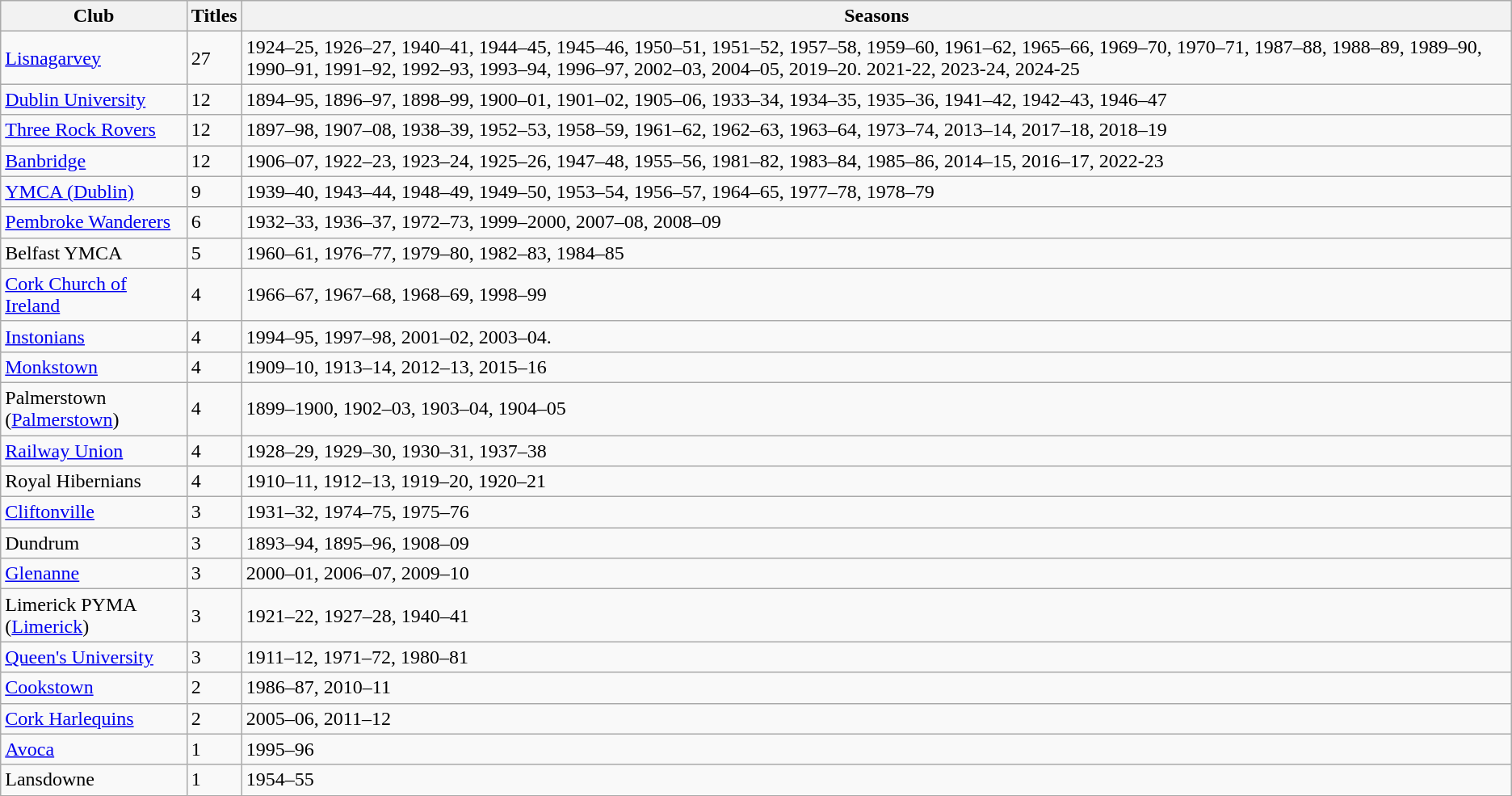<table class="wikitable collapsible">
<tr>
<th>Club</th>
<th>Titles</th>
<th>Seasons</th>
</tr>
<tr>
<td><a href='#'>Lisnagarvey</a></td>
<td>27</td>
<td>1924–25, 1926–27, 1940–41, 1944–45, 1945–46, 1950–51, 1951–52, 1957–58, 1959–60, 1961–62, 1965–66, 1969–70, 1970–71, 1987–88, 1988–89, 1989–90, 1990–91, 1991–92, 1992–93, 1993–94, 1996–97, 2002–03, 2004–05, 2019–20. <em></em> <em></em> 2021-22, 2023-24, 2024-25</td>
</tr>
<tr>
<td><a href='#'>Dublin University</a></td>
<td>12</td>
<td>1894–95, 1896–97, 1898–99, 1900–01, 1901–02, 1905–06, 1933–34, 1934–35, 1935–36, 1941–42, 1942–43, 1946–47</td>
</tr>
<tr>
<td><a href='#'>Three Rock Rovers</a></td>
<td>12</td>
<td>1897–98, 1907–08, 1938–39, 1952–53, 1958–59, 1961–62, 1962–63, 1963–64, 1973–74, 2013–14, 2017–18, 2018–19 <em></em></td>
</tr>
<tr>
<td><a href='#'>Banbridge</a></td>
<td>12</td>
<td>1906–07, 1922–23, 1923–24, 1925–26, 1947–48, 1955–56, 1981–82, 1983–84, 1985–86, 2014–15, 2016–17, 2022-23</td>
</tr>
<tr>
<td><a href='#'>YMCA (Dublin)</a></td>
<td>9</td>
<td>1939–40, 1943–44, 1948–49, 1949–50, 1953–54, 1956–57, 1964–65, 1977–78, 1978–79</td>
</tr>
<tr>
<td><a href='#'>Pembroke Wanderers</a></td>
<td>6</td>
<td>1932–33, 1936–37, 1972–73, 1999–2000, 2007–08, 2008–09</td>
</tr>
<tr>
<td>Belfast YMCA</td>
<td>5</td>
<td>1960–61, 1976–77, 1979–80, 1982–83, 1984–85</td>
</tr>
<tr>
<td><a href='#'>Cork Church of Ireland</a></td>
<td>4</td>
<td>1966–67, 1967–68, 1968–69, 1998–99</td>
</tr>
<tr>
<td><a href='#'>Instonians</a></td>
<td>4</td>
<td>1994–95, 1997–98, 2001–02, 2003–04.</td>
</tr>
<tr>
<td><a href='#'>Monkstown</a></td>
<td>4</td>
<td>1909–10, 1913–14, 2012–13, 2015–16</td>
</tr>
<tr>
<td>Palmerstown (<a href='#'>Palmerstown</a>)</td>
<td>4</td>
<td>1899–1900, 1902–03, 1903–04, 1904–05</td>
</tr>
<tr>
<td><a href='#'>Railway Union</a></td>
<td>4</td>
<td>1928–29, 1929–30, 1930–31, 1937–38</td>
</tr>
<tr>
<td>Royal Hibernians</td>
<td>4</td>
<td>1910–11, 1912–13, 1919–20, 1920–21</td>
</tr>
<tr>
<td><a href='#'>Cliftonville</a></td>
<td>3</td>
<td>1931–32, 1974–75, 1975–76</td>
</tr>
<tr>
<td>Dundrum</td>
<td>3</td>
<td>1893–94, 1895–96, 1908–09</td>
</tr>
<tr>
<td><a href='#'>Glenanne</a></td>
<td>3</td>
<td>2000–01, 2006–07, 2009–10</td>
</tr>
<tr>
<td>Limerick PYMA (<a href='#'>Limerick</a>)</td>
<td>3</td>
<td>1921–22, 1927–28, 1940–41 <em></em></td>
</tr>
<tr>
<td><a href='#'>Queen's University</a></td>
<td>3</td>
<td>1911–12, 1971–72, 1980–81</td>
</tr>
<tr>
<td><a href='#'>Cookstown</a></td>
<td>2</td>
<td>1986–87, 2010–11</td>
</tr>
<tr>
<td><a href='#'>Cork Harlequins</a></td>
<td>2</td>
<td>2005–06, 2011–12</td>
</tr>
<tr>
<td><a href='#'>Avoca</a></td>
<td>1</td>
<td>1995–96</td>
</tr>
<tr>
<td>Lansdowne</td>
<td>1</td>
<td>1954–55</td>
</tr>
</table>
